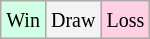<table class="wikitable">
<tr>
<td style="background-color: #d0ffe3;"><small>Win</small></td>
<td style="background-color: #f3f3f3;"><small>Draw</small></td>
<td style="background-color: #ffd0e3;"><small>Loss</small></td>
</tr>
</table>
